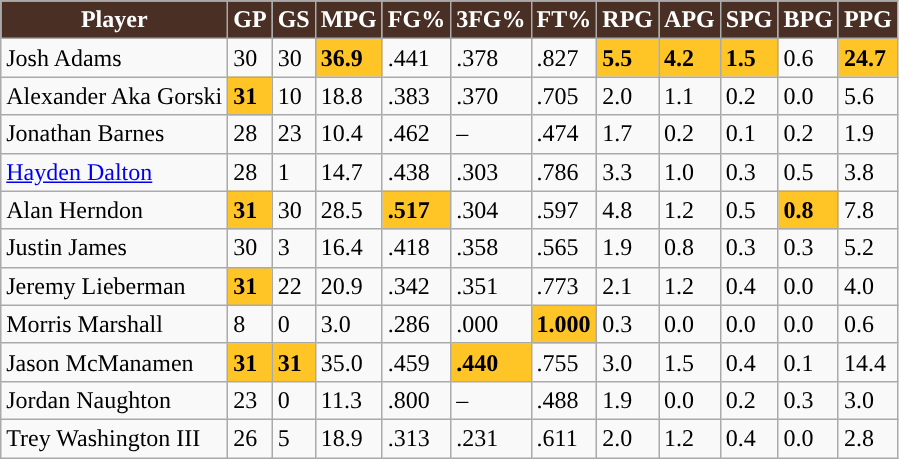<table class="wikitable sortable">
<tr>
<th style="background:#492f24; color:white">Player</th>
<th style="background:#492f24; color:white">GP</th>
<th style="background:#492f24; color:white">GS</th>
<th style="background:#492f24; color:white">MPG</th>
<th style="background:#492f24; color:white">FG%</th>
<th style="background:#492f24; color:white">3FG%</th>
<th style="background:#492f24; color:white">FT%</th>
<th style="background:#492f24; color:white;">RPG</th>
<th style="background:#492f24; color:white;">APG</th>
<th style="background:#492f24; color:white;">SPG</th>
<th style="background:#492f24; color:white;">BPG</th>
<th style="background:#492f24; color:white;">PPG</th>
</tr>
<tr>
<td>Josh Adams</td>
<td>30</td>
<td>30</td>
<td style="background:#ffc425"><strong>36.9</strong></td>
<td>.441</td>
<td>.378</td>
<td>.827</td>
<td style="background:#ffc425"><strong>5.5</strong></td>
<td style="background:#ffc425"><strong>4.2</strong></td>
<td style="background:#ffc425"><strong>1.5</strong></td>
<td>0.6</td>
<td style="background:#ffc425"><strong>24.7</strong></td>
</tr>
<tr>
<td>Alexander Aka Gorski</td>
<td style="background:#ffc425"><strong>31</strong></td>
<td>10</td>
<td>18.8</td>
<td>.383</td>
<td>.370</td>
<td>.705</td>
<td>2.0</td>
<td>1.1</td>
<td>0.2</td>
<td>0.0</td>
<td>5.6</td>
</tr>
<tr>
<td>Jonathan Barnes</td>
<td>28</td>
<td>23</td>
<td>10.4</td>
<td>.462</td>
<td>–</td>
<td>.474</td>
<td>1.7</td>
<td>0.2</td>
<td>0.1</td>
<td>0.2</td>
<td>1.9</td>
</tr>
<tr>
<td><a href='#'>Hayden Dalton</a></td>
<td>28</td>
<td>1</td>
<td>14.7</td>
<td>.438</td>
<td>.303</td>
<td>.786</td>
<td>3.3</td>
<td>1.0</td>
<td>0.3</td>
<td>0.5</td>
<td>3.8</td>
</tr>
<tr>
<td>Alan Herndon</td>
<td style="background:#ffc425"><strong>31</strong></td>
<td>30</td>
<td>28.5</td>
<td style="background:#ffc425"><strong>.517</strong></td>
<td>.304</td>
<td>.597</td>
<td>4.8</td>
<td>1.2</td>
<td>0.5</td>
<td style="background:#ffc425"><strong>0.8</strong></td>
<td>7.8</td>
</tr>
<tr>
<td>Justin James</td>
<td>30</td>
<td>3</td>
<td>16.4</td>
<td>.418</td>
<td>.358</td>
<td>.565</td>
<td>1.9</td>
<td>0.8</td>
<td>0.3</td>
<td>0.3</td>
<td>5.2</td>
</tr>
<tr>
<td>Jeremy Lieberman</td>
<td style="background:#ffc425"><strong>31</strong></td>
<td>22</td>
<td>20.9</td>
<td>.342</td>
<td>.351</td>
<td>.773</td>
<td>2.1</td>
<td>1.2</td>
<td>0.4</td>
<td>0.0</td>
<td>4.0</td>
</tr>
<tr>
<td>Morris Marshall</td>
<td>8</td>
<td>0</td>
<td>3.0</td>
<td>.286</td>
<td>.000</td>
<td style="background:#ffc425"><strong>1.000</strong></td>
<td>0.3</td>
<td>0.0</td>
<td>0.0</td>
<td>0.0</td>
<td>0.6</td>
</tr>
<tr>
<td>Jason McManamen</td>
<td style="background:#ffc425"><strong>31</strong></td>
<td style="background:#ffc425"><strong>31</strong></td>
<td>35.0</td>
<td>.459</td>
<td style="background:#ffc425"><strong>.440</strong></td>
<td>.755</td>
<td>3.0</td>
<td>1.5</td>
<td>0.4</td>
<td>0.1</td>
<td>14.4</td>
</tr>
<tr>
<td>Jordan Naughton</td>
<td>23</td>
<td>0</td>
<td>11.3</td>
<td>.800</td>
<td>–</td>
<td>.488</td>
<td>1.9</td>
<td>0.0</td>
<td>0.2</td>
<td>0.3</td>
<td>3.0</td>
</tr>
<tr>
<td>Trey Washington III</td>
<td>26</td>
<td>5</td>
<td>18.9</td>
<td>.313</td>
<td>.231</td>
<td>.611</td>
<td>2.0</td>
<td>1.2</td>
<td>0.4</td>
<td>0.0</td>
<td>2.8</td>
</tr>
</table>
